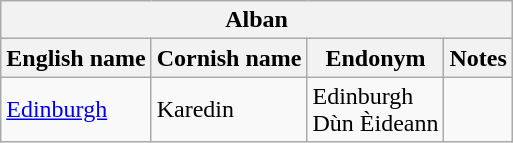<table class="wikitable sortable">
<tr>
<th colspan="24"> Alban</th>
</tr>
<tr>
<th>English name</th>
<th>Cornish name</th>
<th>Endonym</th>
<th>Notes</th>
</tr>
<tr>
<td><a href='#'>Edinburgh</a></td>
<td>Karedin</td>
<td>Edinburgh<br>Dùn Èideann</td>
<td></td>
</tr>
</table>
